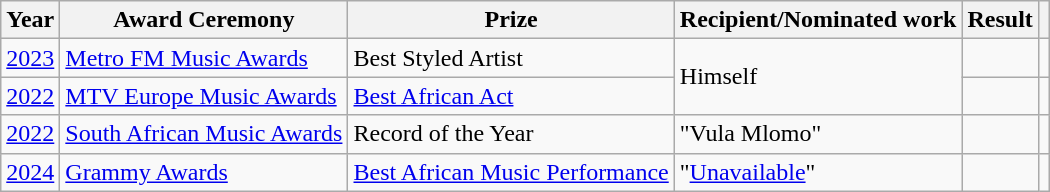<table class="wikitable">
<tr>
<th>Year</th>
<th>Award Ceremony</th>
<th>Prize</th>
<th>Recipient/Nominated work</th>
<th>Result</th>
<th></th>
</tr>
<tr>
<td><a href='#'>2023</a></td>
<td><a href='#'>Metro FM Music Awards</a></td>
<td>Best Styled Artist</td>
<td rowspan="2">Himself</td>
<td></td>
<td></td>
</tr>
<tr>
<td><a href='#'>2022</a></td>
<td><a href='#'>MTV Europe Music Awards</a></td>
<td><a href='#'>Best African Act</a></td>
<td></td>
<td></td>
</tr>
<tr>
<td><a href='#'>2022</a></td>
<td><a href='#'>South African Music Awards</a></td>
<td>Record of the Year</td>
<td>"Vula Mlomo"</td>
<td></td>
<td></td>
</tr>
<tr>
<td><a href='#'>2024</a></td>
<td><a href='#'>Grammy Awards</a></td>
<td><a href='#'>Best African Music Performance</a></td>
<td>"<a href='#'>Unavailable</a>" </td>
<td></td>
<td></td>
</tr>
</table>
